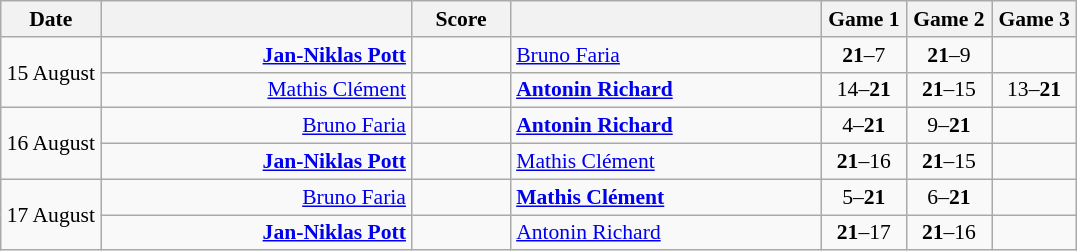<table class="wikitable" style="text-align: center; font-size:90% ">
<tr>
<th width="60">Date</th>
<th align="right" width="200"></th>
<th width="60">Score</th>
<th align="left" width="200"></th>
<th width="50">Game 1</th>
<th width="50">Game 2</th>
<th width="50">Game 3</th>
</tr>
<tr>
<td rowspan="2">15 August</td>
<td align="right"><strong><a href='#'>Jan-Niklas Pott</a> </strong></td>
<td align="center"></td>
<td align="left"> <a href='#'>Bruno Faria</a></td>
<td><strong>21</strong>–7</td>
<td><strong>21</strong>–9</td>
<td></td>
</tr>
<tr>
<td align="right"><a href='#'>Mathis Clément</a> </td>
<td align="center"></td>
<td align="left"><strong> <a href='#'>Antonin Richard</a></strong></td>
<td>14–<strong>21</strong></td>
<td><strong>21</strong>–15</td>
<td>13–<strong>21</strong></td>
</tr>
<tr>
<td rowspan="2">16 August</td>
<td align="right"><a href='#'>Bruno Faria</a> </td>
<td align="center"></td>
<td align="left"><strong> <a href='#'>Antonin Richard</a></strong></td>
<td>4–<strong>21</strong></td>
<td>9–<strong>21</strong></td>
<td></td>
</tr>
<tr>
<td align="right"><strong><a href='#'>Jan-Niklas Pott</a> </strong></td>
<td align="center"></td>
<td align="left"> <a href='#'>Mathis Clément</a></td>
<td><strong>21</strong>–16</td>
<td><strong>21</strong>–15</td>
<td></td>
</tr>
<tr>
<td rowspan="2">17 August</td>
<td align="right"><a href='#'>Bruno Faria</a> </td>
<td align="center"></td>
<td align="left"><strong> <a href='#'>Mathis Clément</a></strong></td>
<td>5–<strong>21</strong></td>
<td>6–<strong>21</strong></td>
<td></td>
</tr>
<tr>
<td align="right"><strong><a href='#'>Jan-Niklas Pott</a> </strong></td>
<td align="center"></td>
<td align="left"> <a href='#'>Antonin Richard</a></td>
<td><strong>21</strong>–17</td>
<td><strong>21</strong>–16</td>
<td></td>
</tr>
</table>
